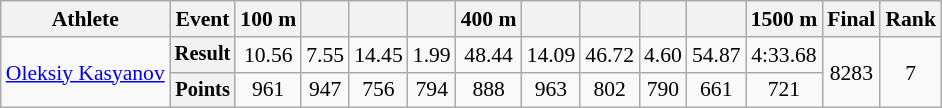<table class="wikitable" style="font-size:90%">
<tr>
<th>Athlete</th>
<th>Event</th>
<th>100 m</th>
<th></th>
<th></th>
<th></th>
<th>400 m</th>
<th></th>
<th></th>
<th></th>
<th></th>
<th>1500 m</th>
<th>Final</th>
<th>Rank</th>
</tr>
<tr align=center>
<td rowspan=2 align=left><a href='#'>Oleksiy Kasyanov</a></td>
<th style="font-size:95%">Result</th>
<td>10.56</td>
<td>7.55</td>
<td>14.45</td>
<td>1.99</td>
<td>48.44</td>
<td>14.09</td>
<td>46.72</td>
<td>4.60</td>
<td>54.87</td>
<td>4:33.68</td>
<td rowspan=2>8283</td>
<td rowspan=2>7</td>
</tr>
<tr align=center>
<th style="font-size:95%">Points</th>
<td>961</td>
<td>947</td>
<td>756</td>
<td>794</td>
<td>888</td>
<td>963</td>
<td>802</td>
<td>790</td>
<td>661</td>
<td>721</td>
</tr>
</table>
